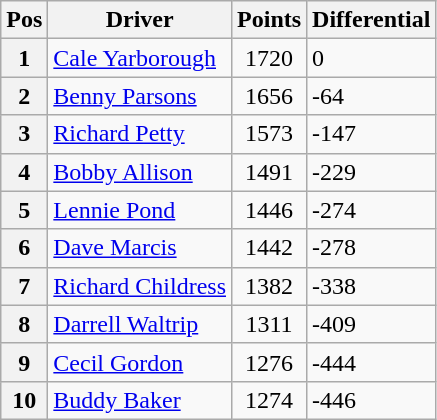<table class="wikitable">
<tr>
<th>Pos</th>
<th>Driver</th>
<th>Points</th>
<th>Differential</th>
</tr>
<tr>
<th>1 </th>
<td><a href='#'>Cale Yarborough</a></td>
<td style="text-align:center;">1720</td>
<td>0</td>
</tr>
<tr>
<th>2 </th>
<td><a href='#'>Benny Parsons</a></td>
<td style="text-align:center;">1656</td>
<td>-64</td>
</tr>
<tr>
<th>3 </th>
<td><a href='#'>Richard Petty</a></td>
<td style="text-align:center;">1573</td>
<td>-147</td>
</tr>
<tr>
<th>4 </th>
<td><a href='#'>Bobby Allison</a></td>
<td style="text-align:center;">1491</td>
<td>-229</td>
</tr>
<tr>
<th>5 </th>
<td><a href='#'>Lennie Pond</a></td>
<td style="text-align:center;">1446</td>
<td>-274</td>
</tr>
<tr>
<th>6 </th>
<td><a href='#'>Dave Marcis</a></td>
<td style="text-align:center;">1442</td>
<td>-278</td>
</tr>
<tr>
<th>7 </th>
<td><a href='#'>Richard Childress</a></td>
<td style="text-align:center;">1382</td>
<td>-338</td>
</tr>
<tr>
<th>8 </th>
<td><a href='#'>Darrell Waltrip</a></td>
<td style="text-align:center;">1311</td>
<td>-409</td>
</tr>
<tr>
<th>9 </th>
<td><a href='#'>Cecil Gordon</a></td>
<td style="text-align:center;">1276</td>
<td>-444</td>
</tr>
<tr>
<th>10 </th>
<td><a href='#'>Buddy Baker</a></td>
<td style="text-align:center;">1274</td>
<td>-446</td>
</tr>
</table>
